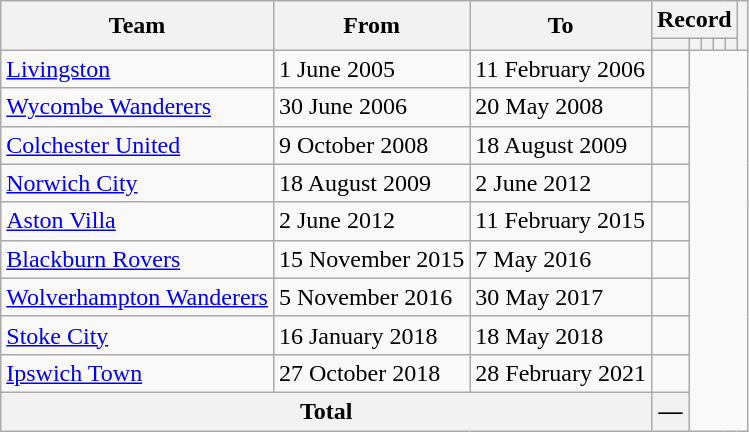<table class=wikitable style="text-align: center">
<tr>
<th rowspan=2>Team</th>
<th rowspan=2>From</th>
<th rowspan=2>To</th>
<th colspan=5>Record</th>
<th rowspan=2></th>
</tr>
<tr>
<th></th>
<th></th>
<th></th>
<th></th>
<th></th>
</tr>
<tr>
<td align=left><a href='#'>Livingston</a></td>
<td align=left>1 June 2005</td>
<td align=left>11 February 2006<br></td>
<td></td>
</tr>
<tr>
<td align=left><a href='#'>Wycombe Wanderers</a></td>
<td align=left>30 June 2006</td>
<td align=left>20 May 2008<br></td>
<td></td>
</tr>
<tr>
<td align=left><a href='#'>Colchester United</a></td>
<td align=left>9 October 2008</td>
<td align=left>18 August 2009<br></td>
<td></td>
</tr>
<tr>
<td align=left><a href='#'>Norwich City</a></td>
<td align=left>18 August 2009</td>
<td align=left>2 June 2012<br></td>
<td></td>
</tr>
<tr>
<td align=left><a href='#'>Aston Villa</a></td>
<td align=left>2 June 2012</td>
<td align=left>11 February 2015<br></td>
<td></td>
</tr>
<tr>
<td align=left><a href='#'>Blackburn Rovers</a></td>
<td align=left>15 November 2015</td>
<td align=left>7 May 2016<br></td>
<td></td>
</tr>
<tr>
<td align=left><a href='#'>Wolverhampton Wanderers</a></td>
<td align=left>5 November 2016</td>
<td align=left>30 May 2017<br></td>
<td></td>
</tr>
<tr>
<td align=left><a href='#'>Stoke City</a></td>
<td align=left>16 January 2018</td>
<td align=left>18 May 2018<br></td>
<td></td>
</tr>
<tr>
<td align=left><a href='#'>Ipswich Town</a></td>
<td align=left>27 October 2018</td>
<td align=left>28 February 2021<br></td>
<td></td>
</tr>
<tr>
<th colspan=3>Total<br></th>
<th>—</th>
</tr>
</table>
